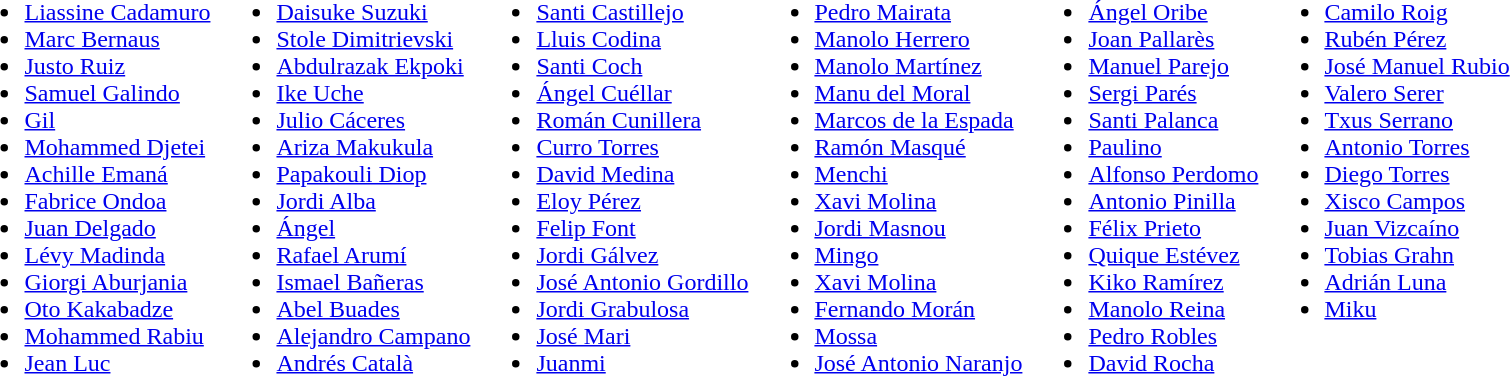<table>
<tr style="vertical-align: top">
<td><br><ul><li> <a href='#'>Liassine Cadamuro</a></li><li> <a href='#'>Marc Bernaus</a></li><li>  <a href='#'>Justo Ruiz</a></li><li> <a href='#'>Samuel Galindo</a></li><li> <a href='#'>Gil</a></li><li> <a href='#'>Mohammed Djetei</a></li><li> <a href='#'>Achille Emaná</a></li><li> <a href='#'>Fabrice Ondoa</a></li><li> <a href='#'>Juan Delgado</a></li><li> <a href='#'>Lévy Madinda</a></li><li> <a href='#'>Giorgi Aburjania</a></li><li> <a href='#'>Oto Kakabadze</a></li><li> <a href='#'>Mohammed Rabiu</a></li><li> <a href='#'>Jean Luc</a></li></ul></td>
<td><br><ul><li> <a href='#'>Daisuke Suzuki</a></li><li> <a href='#'>Stole Dimitrievski</a></li><li> <a href='#'>Abdulrazak Ekpoki</a></li><li> <a href='#'>Ike Uche</a></li><li> <a href='#'>Julio Cáceres</a></li><li> <a href='#'>Ariza Makukula</a></li><li> <a href='#'>Papakouli Diop</a></li><li> <a href='#'>Jordi Alba</a></li><li> <a href='#'>Ángel</a></li><li> <a href='#'>Rafael Arumí</a></li><li> <a href='#'>Ismael Bañeras</a></li><li> <a href='#'>Abel Buades</a></li><li> <a href='#'>Alejandro Campano</a></li><li> <a href='#'>Andrés Català</a></li></ul></td>
<td><br><ul><li> <a href='#'>Santi Castillejo</a></li><li> <a href='#'>Lluis Codina</a></li><li> <a href='#'>Santi Coch</a></li><li> <a href='#'>Ángel Cuéllar</a></li><li> <a href='#'>Román Cunillera</a></li><li> <a href='#'>Curro Torres</a></li><li> <a href='#'>David Medina</a></li><li> <a href='#'>Eloy Pérez</a></li><li> <a href='#'>Felip Font</a></li><li> <a href='#'>Jordi Gálvez</a></li><li> <a href='#'>José Antonio Gordillo</a></li><li> <a href='#'>Jordi Grabulosa</a></li><li> <a href='#'>José Mari</a></li><li> <a href='#'>Juanmi</a></li></ul></td>
<td><br><ul><li> <a href='#'>Pedro Mairata</a></li><li> <a href='#'>Manolo Herrero</a></li><li> <a href='#'>Manolo Martínez</a></li><li> <a href='#'>Manu del Moral</a></li><li> <a href='#'>Marcos de la Espada</a></li><li> <a href='#'>Ramón Masqué</a></li><li> <a href='#'>Menchi</a></li><li> <a href='#'>Xavi Molina</a></li><li> <a href='#'>Jordi Masnou</a></li><li> <a href='#'>Mingo</a></li><li> <a href='#'>Xavi Molina</a></li><li> <a href='#'>Fernando Morán</a></li><li> <a href='#'>Mossa</a></li><li> <a href='#'>José Antonio Naranjo</a></li></ul></td>
<td><br><ul><li> <a href='#'>Ángel Oribe</a></li><li> <a href='#'>Joan Pallarès</a></li><li> <a href='#'>Manuel Parejo</a></li><li> <a href='#'>Sergi Parés</a></li><li> <a href='#'>Santi Palanca</a></li><li> <a href='#'>Paulino</a></li><li> <a href='#'>Alfonso Perdomo</a></li><li> <a href='#'>Antonio Pinilla</a></li><li> <a href='#'>Félix Prieto</a></li><li> <a href='#'>Quique Estévez</a></li><li> <a href='#'>Kiko Ramírez</a></li><li> <a href='#'>Manolo Reina</a></li><li> <a href='#'>Pedro Robles</a></li><li> <a href='#'>David Rocha</a></li></ul></td>
<td><br><ul><li> <a href='#'>Camilo Roig</a></li><li> <a href='#'>Rubén Pérez</a></li><li> <a href='#'>José Manuel Rubio</a></li><li> <a href='#'>Valero Serer</a></li><li> <a href='#'>Txus Serrano</a></li><li> <a href='#'>Antonio Torres</a></li><li> <a href='#'>Diego Torres</a></li><li> <a href='#'>Xisco Campos</a></li><li> <a href='#'>Juan Vizcaíno</a></li><li> <a href='#'>Tobias Grahn</a></li><li> <a href='#'>Adrián Luna</a></li><li> <a href='#'>Miku</a></li></ul></td>
</tr>
</table>
